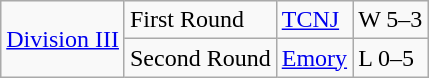<table class="wikitable">
<tr>
<td rowspan="5"><a href='#'>Division III</a></td>
<td>First Round</td>
<td><a href='#'>TCNJ</a></td>
<td>W 5–3</td>
</tr>
<tr>
<td>Second Round</td>
<td><a href='#'>Emory</a></td>
<td>L 0–5</td>
</tr>
</table>
